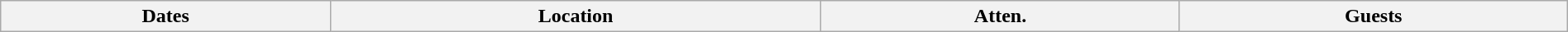<table class="wikitable" width="100%">
<tr>
<th>Dates</th>
<th>Location</th>
<th>Atten.</th>
<th>Guests<br>






























</th>
</tr>
</table>
